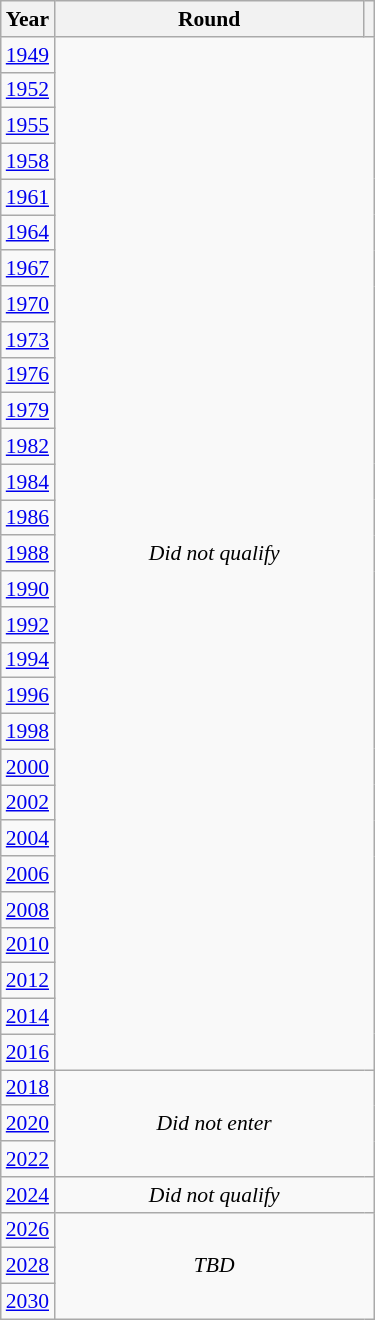<table class="wikitable" style="text-align: center; font-size:90%">
<tr>
<th>Year</th>
<th style="width:200px">Round</th>
<th></th>
</tr>
<tr>
<td><a href='#'>1949</a></td>
<td colspan="2" rowspan="29"><em>Did not qualify</em></td>
</tr>
<tr>
<td><a href='#'>1952</a></td>
</tr>
<tr>
<td><a href='#'>1955</a></td>
</tr>
<tr>
<td><a href='#'>1958</a></td>
</tr>
<tr>
<td><a href='#'>1961</a></td>
</tr>
<tr>
<td><a href='#'>1964</a></td>
</tr>
<tr>
<td><a href='#'>1967</a></td>
</tr>
<tr>
<td><a href='#'>1970</a></td>
</tr>
<tr>
<td><a href='#'>1973</a></td>
</tr>
<tr>
<td><a href='#'>1976</a></td>
</tr>
<tr>
<td><a href='#'>1979</a></td>
</tr>
<tr>
<td><a href='#'>1982</a></td>
</tr>
<tr>
<td><a href='#'>1984</a></td>
</tr>
<tr>
<td><a href='#'>1986</a></td>
</tr>
<tr>
<td><a href='#'>1988</a></td>
</tr>
<tr>
<td><a href='#'>1990</a></td>
</tr>
<tr>
<td><a href='#'>1992</a></td>
</tr>
<tr>
<td><a href='#'>1994</a></td>
</tr>
<tr>
<td><a href='#'>1996</a></td>
</tr>
<tr>
<td><a href='#'>1998</a></td>
</tr>
<tr>
<td><a href='#'>2000</a></td>
</tr>
<tr>
<td><a href='#'>2002</a></td>
</tr>
<tr>
<td><a href='#'>2004</a></td>
</tr>
<tr>
<td><a href='#'>2006</a></td>
</tr>
<tr>
<td><a href='#'>2008</a></td>
</tr>
<tr>
<td><a href='#'>2010</a></td>
</tr>
<tr>
<td><a href='#'>2012</a></td>
</tr>
<tr>
<td><a href='#'>2014</a></td>
</tr>
<tr>
<td><a href='#'>2016</a></td>
</tr>
<tr>
<td><a href='#'>2018</a></td>
<td colspan="2" rowspan="3"><em>Did not enter</em></td>
</tr>
<tr>
<td><a href='#'>2020</a></td>
</tr>
<tr>
<td><a href='#'>2022</a></td>
</tr>
<tr>
<td><a href='#'>2024</a></td>
<td colspan="2" rowspan="1"><em>Did not qualify</em></td>
</tr>
<tr>
<td><a href='#'>2026</a></td>
<td colspan="2" rowspan="3"><em>TBD</em></td>
</tr>
<tr>
<td><a href='#'>2028</a></td>
</tr>
<tr>
<td><a href='#'>2030</a></td>
</tr>
</table>
